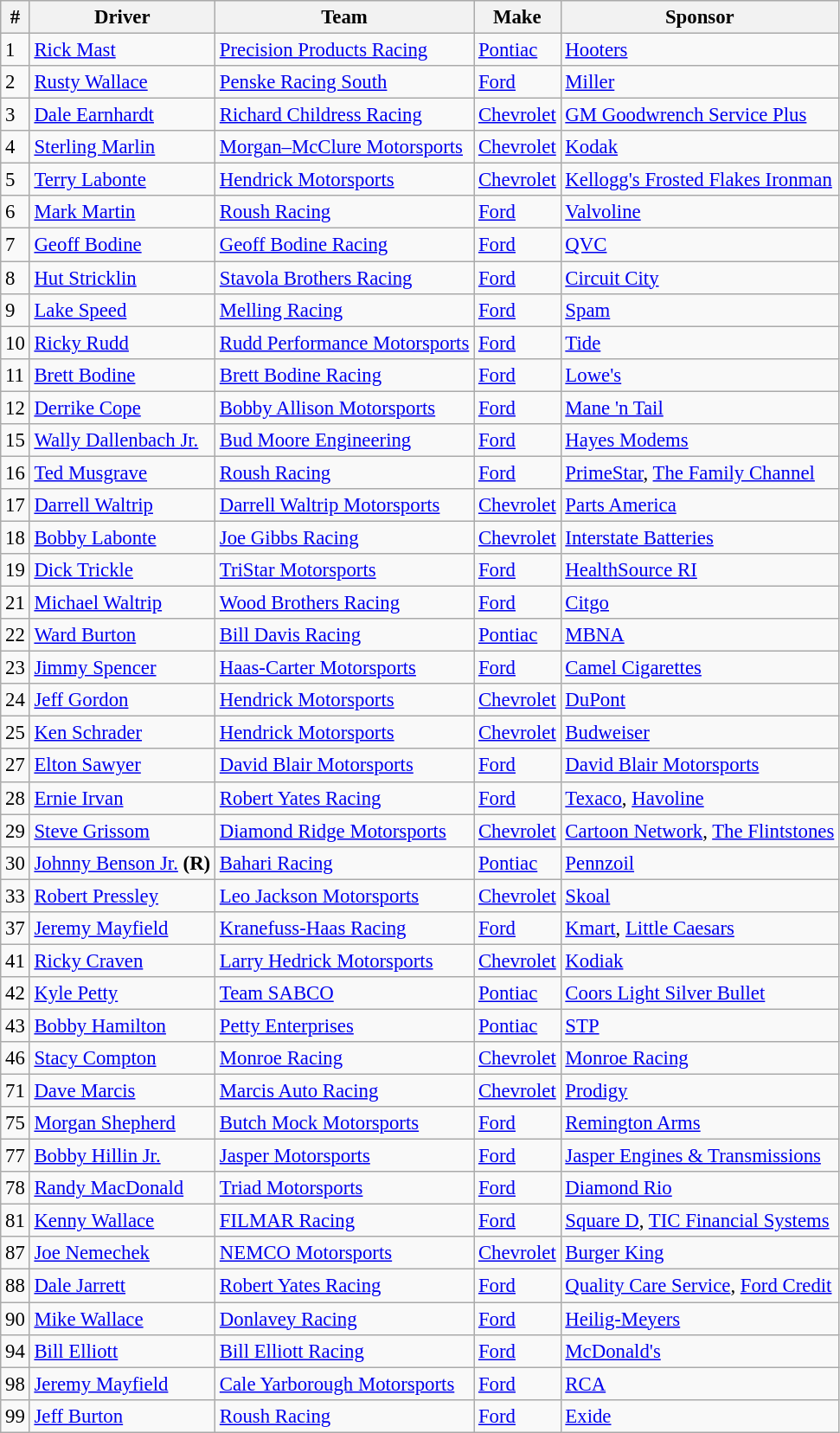<table class="wikitable" style="font-size:95%">
<tr>
<th>#</th>
<th>Driver</th>
<th>Team</th>
<th>Make</th>
<th>Sponsor</th>
</tr>
<tr>
<td>1</td>
<td><a href='#'>Rick Mast</a></td>
<td><a href='#'>Precision Products Racing</a></td>
<td><a href='#'>Pontiac</a></td>
<td><a href='#'>Hooters</a></td>
</tr>
<tr>
<td>2</td>
<td><a href='#'>Rusty Wallace</a></td>
<td><a href='#'>Penske Racing South</a></td>
<td><a href='#'>Ford</a></td>
<td><a href='#'>Miller</a></td>
</tr>
<tr>
<td>3</td>
<td><a href='#'>Dale Earnhardt</a></td>
<td><a href='#'>Richard Childress Racing</a></td>
<td><a href='#'>Chevrolet</a></td>
<td><a href='#'>GM Goodwrench Service Plus</a></td>
</tr>
<tr>
<td>4</td>
<td><a href='#'>Sterling Marlin</a></td>
<td><a href='#'>Morgan–McClure Motorsports</a></td>
<td><a href='#'>Chevrolet</a></td>
<td><a href='#'>Kodak</a></td>
</tr>
<tr>
<td>5</td>
<td><a href='#'>Terry Labonte</a></td>
<td><a href='#'>Hendrick Motorsports</a></td>
<td><a href='#'>Chevrolet</a></td>
<td><a href='#'>Kellogg's Frosted Flakes Ironman</a></td>
</tr>
<tr>
<td>6</td>
<td><a href='#'>Mark Martin</a></td>
<td><a href='#'>Roush Racing</a></td>
<td><a href='#'>Ford</a></td>
<td><a href='#'>Valvoline</a></td>
</tr>
<tr>
<td>7</td>
<td><a href='#'>Geoff Bodine</a></td>
<td><a href='#'>Geoff Bodine Racing</a></td>
<td><a href='#'>Ford</a></td>
<td><a href='#'>QVC</a></td>
</tr>
<tr>
<td>8</td>
<td><a href='#'>Hut Stricklin</a></td>
<td><a href='#'>Stavola Brothers Racing</a></td>
<td><a href='#'>Ford</a></td>
<td><a href='#'>Circuit City</a></td>
</tr>
<tr>
<td>9</td>
<td><a href='#'>Lake Speed</a></td>
<td><a href='#'>Melling Racing</a></td>
<td><a href='#'>Ford</a></td>
<td><a href='#'>Spam</a></td>
</tr>
<tr>
<td>10</td>
<td><a href='#'>Ricky Rudd</a></td>
<td><a href='#'>Rudd Performance Motorsports</a></td>
<td><a href='#'>Ford</a></td>
<td><a href='#'>Tide</a></td>
</tr>
<tr>
<td>11</td>
<td><a href='#'>Brett Bodine</a></td>
<td><a href='#'>Brett Bodine Racing</a></td>
<td><a href='#'>Ford</a></td>
<td><a href='#'>Lowe's</a></td>
</tr>
<tr>
<td>12</td>
<td><a href='#'>Derrike Cope</a></td>
<td><a href='#'>Bobby Allison Motorsports</a></td>
<td><a href='#'>Ford</a></td>
<td><a href='#'>Mane 'n Tail</a></td>
</tr>
<tr>
<td>15</td>
<td><a href='#'>Wally Dallenbach Jr.</a></td>
<td><a href='#'>Bud Moore Engineering</a></td>
<td><a href='#'>Ford</a></td>
<td><a href='#'>Hayes Modems</a></td>
</tr>
<tr>
<td>16</td>
<td><a href='#'>Ted Musgrave</a></td>
<td><a href='#'>Roush Racing</a></td>
<td><a href='#'>Ford</a></td>
<td><a href='#'>PrimeStar</a>, <a href='#'>The Family Channel</a></td>
</tr>
<tr>
<td>17</td>
<td><a href='#'>Darrell Waltrip</a></td>
<td><a href='#'>Darrell Waltrip Motorsports</a></td>
<td><a href='#'>Chevrolet</a></td>
<td><a href='#'>Parts America</a></td>
</tr>
<tr>
<td>18</td>
<td><a href='#'>Bobby Labonte</a></td>
<td><a href='#'>Joe Gibbs Racing</a></td>
<td><a href='#'>Chevrolet</a></td>
<td><a href='#'>Interstate Batteries</a></td>
</tr>
<tr>
<td>19</td>
<td><a href='#'>Dick Trickle</a></td>
<td><a href='#'>TriStar Motorsports</a></td>
<td><a href='#'>Ford</a></td>
<td><a href='#'>HealthSource RI</a></td>
</tr>
<tr>
<td>21</td>
<td><a href='#'>Michael Waltrip</a></td>
<td><a href='#'>Wood Brothers Racing</a></td>
<td><a href='#'>Ford</a></td>
<td><a href='#'>Citgo</a></td>
</tr>
<tr>
<td>22</td>
<td><a href='#'>Ward Burton</a></td>
<td><a href='#'>Bill Davis Racing</a></td>
<td><a href='#'>Pontiac</a></td>
<td><a href='#'>MBNA</a></td>
</tr>
<tr>
<td>23</td>
<td><a href='#'>Jimmy Spencer</a></td>
<td><a href='#'>Haas-Carter Motorsports</a></td>
<td><a href='#'>Ford</a></td>
<td><a href='#'>Camel Cigarettes</a></td>
</tr>
<tr>
<td>24</td>
<td><a href='#'>Jeff Gordon</a></td>
<td><a href='#'>Hendrick Motorsports</a></td>
<td><a href='#'>Chevrolet</a></td>
<td><a href='#'>DuPont</a></td>
</tr>
<tr>
<td>25</td>
<td><a href='#'>Ken Schrader</a></td>
<td><a href='#'>Hendrick Motorsports</a></td>
<td><a href='#'>Chevrolet</a></td>
<td><a href='#'>Budweiser</a></td>
</tr>
<tr>
<td>27</td>
<td><a href='#'>Elton Sawyer</a></td>
<td><a href='#'>David Blair Motorsports</a></td>
<td><a href='#'>Ford</a></td>
<td><a href='#'>David Blair Motorsports</a></td>
</tr>
<tr>
<td>28</td>
<td><a href='#'>Ernie Irvan</a></td>
<td><a href='#'>Robert Yates Racing</a></td>
<td><a href='#'>Ford</a></td>
<td><a href='#'>Texaco</a>, <a href='#'>Havoline</a></td>
</tr>
<tr>
<td>29</td>
<td><a href='#'>Steve Grissom</a></td>
<td><a href='#'>Diamond Ridge Motorsports</a></td>
<td><a href='#'>Chevrolet</a></td>
<td><a href='#'>Cartoon Network</a>, <a href='#'>The Flintstones</a></td>
</tr>
<tr>
<td>30</td>
<td><a href='#'>Johnny Benson Jr.</a> <strong>(R)</strong></td>
<td><a href='#'>Bahari Racing</a></td>
<td><a href='#'>Pontiac</a></td>
<td><a href='#'>Pennzoil</a></td>
</tr>
<tr>
<td>33</td>
<td><a href='#'>Robert Pressley</a></td>
<td><a href='#'>Leo Jackson Motorsports</a></td>
<td><a href='#'>Chevrolet</a></td>
<td><a href='#'>Skoal</a></td>
</tr>
<tr>
<td>37</td>
<td><a href='#'>Jeremy Mayfield</a></td>
<td><a href='#'>Kranefuss-Haas Racing</a></td>
<td><a href='#'>Ford</a></td>
<td><a href='#'>Kmart</a>, <a href='#'>Little Caesars</a></td>
</tr>
<tr>
<td>41</td>
<td><a href='#'>Ricky Craven</a></td>
<td><a href='#'>Larry Hedrick Motorsports</a></td>
<td><a href='#'>Chevrolet</a></td>
<td><a href='#'>Kodiak</a></td>
</tr>
<tr>
<td>42</td>
<td><a href='#'>Kyle Petty</a></td>
<td><a href='#'>Team SABCO</a></td>
<td><a href='#'>Pontiac</a></td>
<td><a href='#'>Coors Light Silver Bullet</a></td>
</tr>
<tr>
<td>43</td>
<td><a href='#'>Bobby Hamilton</a></td>
<td><a href='#'>Petty Enterprises</a></td>
<td><a href='#'>Pontiac</a></td>
<td><a href='#'>STP</a></td>
</tr>
<tr>
<td>46</td>
<td><a href='#'>Stacy Compton</a></td>
<td><a href='#'>Monroe Racing</a></td>
<td><a href='#'>Chevrolet</a></td>
<td><a href='#'>Monroe Racing</a></td>
</tr>
<tr>
<td>71</td>
<td><a href='#'>Dave Marcis</a></td>
<td><a href='#'>Marcis Auto Racing</a></td>
<td><a href='#'>Chevrolet</a></td>
<td><a href='#'>Prodigy</a></td>
</tr>
<tr>
<td>75</td>
<td><a href='#'>Morgan Shepherd</a></td>
<td><a href='#'>Butch Mock Motorsports</a></td>
<td><a href='#'>Ford</a></td>
<td><a href='#'>Remington Arms</a></td>
</tr>
<tr>
<td>77</td>
<td><a href='#'>Bobby Hillin Jr.</a></td>
<td><a href='#'>Jasper Motorsports</a></td>
<td><a href='#'>Ford</a></td>
<td><a href='#'>Jasper Engines & Transmissions</a></td>
</tr>
<tr>
<td>78</td>
<td><a href='#'>Randy MacDonald</a></td>
<td><a href='#'>Triad Motorsports</a></td>
<td><a href='#'>Ford</a></td>
<td><a href='#'>Diamond Rio</a></td>
</tr>
<tr>
<td>81</td>
<td><a href='#'>Kenny Wallace</a></td>
<td><a href='#'>FILMAR Racing</a></td>
<td><a href='#'>Ford</a></td>
<td><a href='#'>Square D</a>, <a href='#'>TIC Financial Systems</a></td>
</tr>
<tr>
<td>87</td>
<td><a href='#'>Joe Nemechek</a></td>
<td><a href='#'>NEMCO Motorsports</a></td>
<td><a href='#'>Chevrolet</a></td>
<td><a href='#'>Burger King</a></td>
</tr>
<tr>
<td>88</td>
<td><a href='#'>Dale Jarrett</a></td>
<td><a href='#'>Robert Yates Racing</a></td>
<td><a href='#'>Ford</a></td>
<td><a href='#'>Quality Care Service</a>, <a href='#'>Ford Credit</a></td>
</tr>
<tr>
<td>90</td>
<td><a href='#'>Mike Wallace</a></td>
<td><a href='#'>Donlavey Racing</a></td>
<td><a href='#'>Ford</a></td>
<td><a href='#'>Heilig-Meyers</a></td>
</tr>
<tr>
<td>94</td>
<td><a href='#'>Bill Elliott</a></td>
<td><a href='#'>Bill Elliott Racing</a></td>
<td><a href='#'>Ford</a></td>
<td><a href='#'>McDonald's</a></td>
</tr>
<tr>
<td>98</td>
<td><a href='#'>Jeremy Mayfield</a></td>
<td><a href='#'>Cale Yarborough Motorsports</a></td>
<td><a href='#'>Ford</a></td>
<td><a href='#'>RCA</a></td>
</tr>
<tr>
<td>99</td>
<td><a href='#'>Jeff Burton</a></td>
<td><a href='#'>Roush Racing</a></td>
<td><a href='#'>Ford</a></td>
<td><a href='#'>Exide</a></td>
</tr>
</table>
